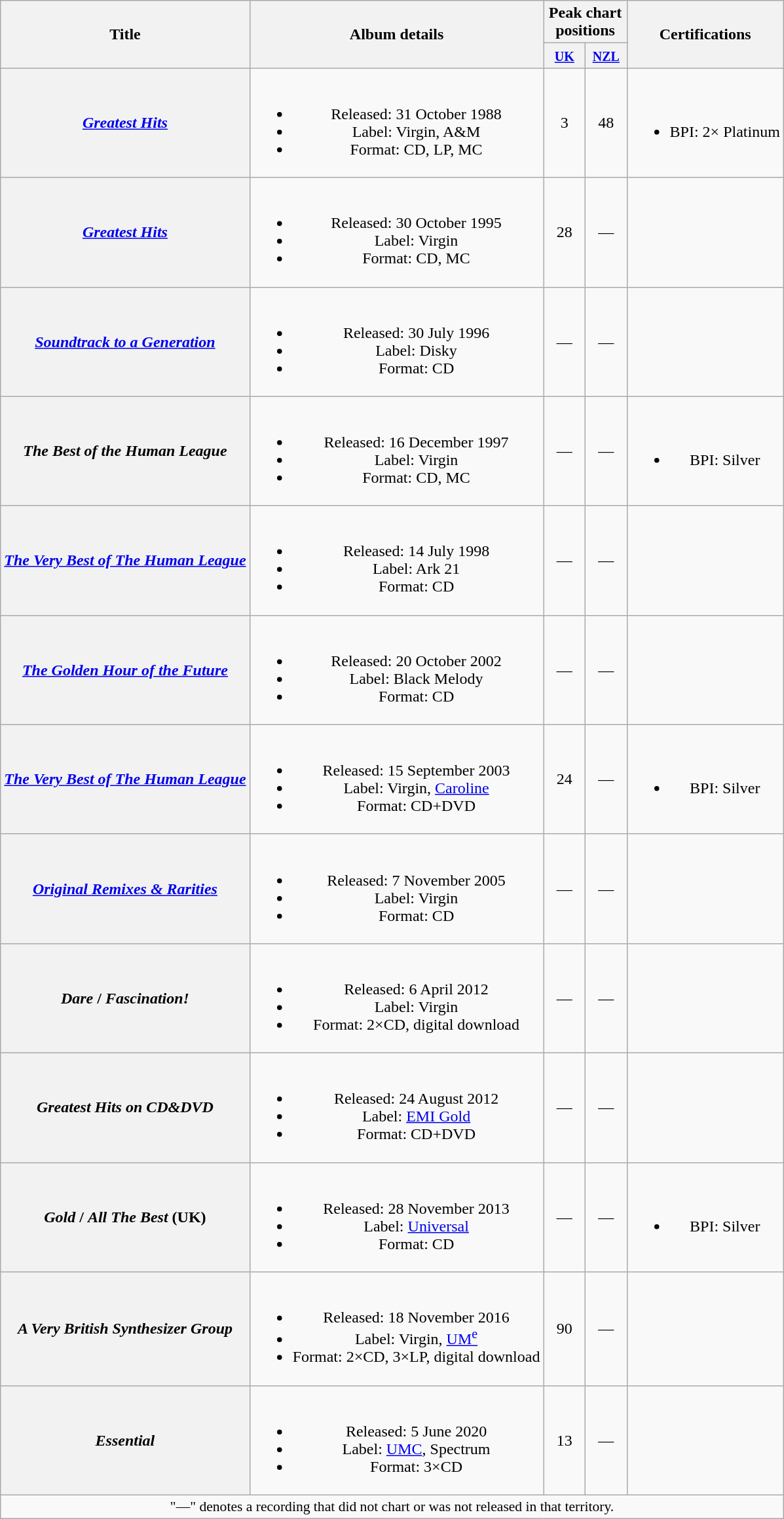<table class="wikitable plainrowheaders" style="text-align:center;">
<tr>
<th rowspan="2">Title</th>
<th rowspan="2">Album details</th>
<th colspan="2">Peak chart positions</th>
<th rowspan="2">Certifications</th>
</tr>
<tr>
<th width="35"><small><a href='#'>UK</a></small><br></th>
<th width="35"><small><a href='#'>NZL</a></small><br></th>
</tr>
<tr>
<th scope="row"><em><a href='#'>Greatest Hits</a></em></th>
<td><br><ul><li>Released: 31 October 1988</li><li>Label: Virgin, A&M</li><li>Format: CD, LP, MC</li></ul></td>
<td align="center">3</td>
<td align="center">48</td>
<td><br><ul><li>BPI: 2× Platinum</li></ul></td>
</tr>
<tr>
<th scope="row"><em><a href='#'>Greatest Hits</a></em></th>
<td><br><ul><li>Released: 30 October 1995</li><li>Label: Virgin</li><li>Format: CD, MC</li></ul></td>
<td align="center">28</td>
<td align="center">—</td>
<td></td>
</tr>
<tr>
<th scope="row"><em><a href='#'>Soundtrack to a Generation</a></em></th>
<td><br><ul><li>Released: 30 July 1996</li><li>Label: Disky</li><li>Format: CD</li></ul></td>
<td align="center">—</td>
<td align="center">—</td>
<td></td>
</tr>
<tr>
<th scope="row"><em>The Best of the Human League</em> </th>
<td><br><ul><li>Released: 16 December 1997</li><li>Label: Virgin</li><li>Format: CD, MC</li></ul></td>
<td align="center">—</td>
<td align="center">—</td>
<td><br><ul><li>BPI: Silver</li></ul></td>
</tr>
<tr>
<th scope="row"><em><a href='#'>The Very Best of The Human League</a></em></th>
<td><br><ul><li>Released: 14 July 1998</li><li>Label: Ark 21</li><li>Format: CD</li></ul></td>
<td align="center">—</td>
<td align="center">—</td>
<td></td>
</tr>
<tr>
<th scope="row"><em><a href='#'>The Golden Hour of the Future</a></em></th>
<td><br><ul><li>Released: 20 October 2002</li><li>Label: Black Melody</li><li>Format: CD</li></ul></td>
<td align="center">—</td>
<td align="center">—</td>
<td></td>
</tr>
<tr>
<th scope="row"><em><a href='#'>The Very Best of The Human League</a></em></th>
<td><br><ul><li>Released: 15 September 2003</li><li>Label: Virgin, <a href='#'>Caroline</a></li><li>Format: CD+DVD</li></ul></td>
<td align="center">24</td>
<td align="center">—</td>
<td><br><ul><li>BPI: Silver</li></ul></td>
</tr>
<tr>
<th scope="row"><em><a href='#'>Original Remixes & Rarities</a></em></th>
<td><br><ul><li>Released: 7 November 2005</li><li>Label: Virgin</li><li>Format: CD</li></ul></td>
<td align="center">—</td>
<td align="center">—</td>
<td></td>
</tr>
<tr>
<th scope="row"><em>Dare</em> / <em>Fascination!</em></th>
<td><br><ul><li>Released: 6 April 2012</li><li>Label: Virgin</li><li>Format: 2×CD, digital download</li></ul></td>
<td align="center">—</td>
<td align="center">—</td>
<td></td>
</tr>
<tr>
<th scope="row"><em>Greatest Hits on CD&DVD</em></th>
<td><br><ul><li>Released: 24 August 2012</li><li>Label: <a href='#'>EMI Gold</a></li><li>Format: CD+DVD</li></ul></td>
<td align="center">—</td>
<td align="center">—</td>
<td></td>
</tr>
<tr>
<th scope="row"><em>Gold</em> / <em>All The Best</em> (UK)</th>
<td><br><ul><li>Released: 28 November 2013</li><li>Label: <a href='#'>Universal</a></li><li>Format: CD</li></ul></td>
<td align="center">—</td>
<td align="center">—</td>
<td><br><ul><li>BPI: Silver</li></ul></td>
</tr>
<tr>
<th scope="row"><em>A Very British Synthesizer Group</em></th>
<td><br><ul><li>Released: 18 November 2016</li><li>Label: Virgin, <a href='#'>UM<sup>e</sup></a></li><li>Format: 2×CD, 3×LP, digital download</li></ul></td>
<td align="center">90</td>
<td align="center">—</td>
<td></td>
</tr>
<tr>
<th scope="row"><em>Essential</em></th>
<td><br><ul><li>Released: 5 June 2020</li><li>Label: <a href='#'>UMC</a>, Spectrum</li><li>Format: 3×CD</li></ul></td>
<td align="center">13</td>
<td align="center">—</td>
<td></td>
</tr>
<tr>
<td colspan="14" style="font-size:90%">"—" denotes a recording that did not chart or was not released in that territory.</td>
</tr>
</table>
